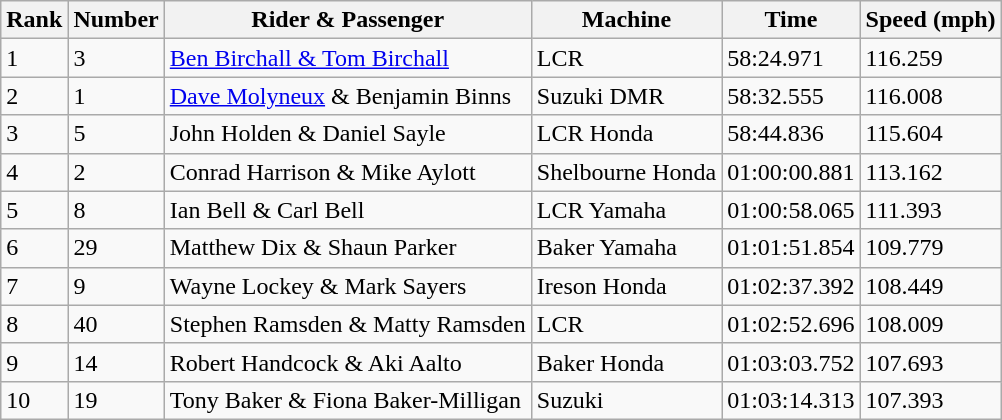<table class="wikitable">
<tr>
<th>Rank</th>
<th>Number</th>
<th>Rider & Passenger</th>
<th>Machine</th>
<th>Time</th>
<th>Speed (mph)</th>
</tr>
<tr>
<td>1</td>
<td>3</td>
<td><a href='#'>Ben Birchall & Tom Birchall</a></td>
<td>LCR</td>
<td>58:24.971</td>
<td>116.259</td>
</tr>
<tr>
<td>2</td>
<td>1</td>
<td><a href='#'>Dave Molyneux</a> & Benjamin Binns</td>
<td>Suzuki DMR</td>
<td>58:32.555</td>
<td>116.008</td>
</tr>
<tr>
<td>3</td>
<td>5</td>
<td>John Holden & Daniel Sayle</td>
<td>LCR Honda</td>
<td>58:44.836</td>
<td>115.604</td>
</tr>
<tr>
<td>4</td>
<td>2</td>
<td>Conrad Harrison & Mike Aylott</td>
<td>Shelbourne Honda</td>
<td>01:00:00.881</td>
<td>113.162</td>
</tr>
<tr>
<td>5</td>
<td>8</td>
<td>Ian Bell & Carl Bell</td>
<td>LCR Yamaha</td>
<td>01:00:58.065</td>
<td>111.393</td>
</tr>
<tr>
<td>6</td>
<td>29</td>
<td>Matthew Dix & Shaun Parker</td>
<td>Baker Yamaha</td>
<td>01:01:51.854</td>
<td>109.779</td>
</tr>
<tr>
<td>7</td>
<td>9</td>
<td>Wayne Lockey & Mark Sayers</td>
<td>Ireson Honda</td>
<td>01:02:37.392</td>
<td>108.449</td>
</tr>
<tr>
<td>8</td>
<td>40</td>
<td>Stephen Ramsden & Matty Ramsden</td>
<td>LCR</td>
<td>01:02:52.696</td>
<td>108.009</td>
</tr>
<tr>
<td>9</td>
<td>14</td>
<td>Robert Handcock & Aki Aalto</td>
<td>Baker Honda</td>
<td>01:03:03.752</td>
<td>107.693</td>
</tr>
<tr>
<td>10</td>
<td>19</td>
<td>Tony Baker & Fiona Baker-Milligan</td>
<td>Suzuki</td>
<td>01:03:14.313</td>
<td>107.393</td>
</tr>
</table>
